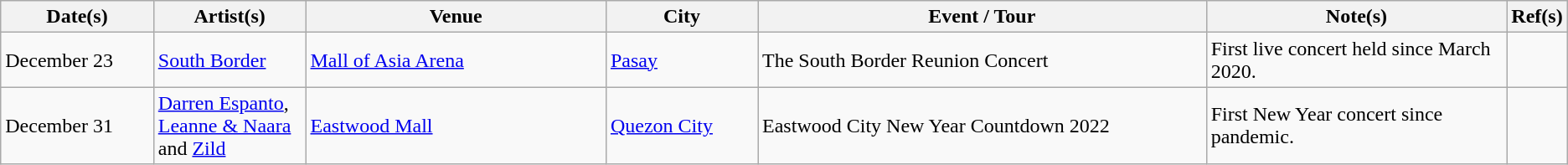<table class="wikitable sortable" style="font-size: 100%; width=100%;" style="text-align:center;">
<tr>
<th class="unsortable" style="width: 10%;" scope="col">Date(s)</th>
<th style="width: 10%;" scope="col">Artist(s)</th>
<th style="width: 20%;" scope="col">Venue</th>
<th style="width: 10%;" scope="col">City</th>
<th style="width: 30%;" scope="col">Event / Tour</th>
<th style="width: 30%;" scope="col">Note(s)</th>
<th style="width: 1%;" scope="col">Ref(s)</th>
</tr>
<tr>
<td>December 23</td>
<td><a href='#'>South Border</a></td>
<td><a href='#'>Mall of Asia Arena</a></td>
<td><a href='#'>Pasay</a></td>
<td>The South Border Reunion Concert</td>
<td>First live concert held since March 2020.</td>
<td></td>
</tr>
<tr>
<td>December 31</td>
<td><a href='#'>Darren Espanto</a>, <a href='#'>Leanne & Naara</a> and <a href='#'>Zild</a></td>
<td><a href='#'>Eastwood Mall</a></td>
<td><a href='#'>Quezon City</a></td>
<td>Eastwood City New Year Countdown 2022</td>
<td>First New Year concert since  pandemic.</td>
<td></td>
</tr>
</table>
